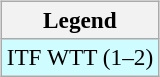<table>
<tr valign=top>
<td><br><table class=wikitable style=font-size:97%>
<tr>
<th>Legend</th>
</tr>
<tr bgcolor=cffcff>
<td>ITF WTT (1–2)</td>
</tr>
</table>
</td>
<td></td>
</tr>
</table>
